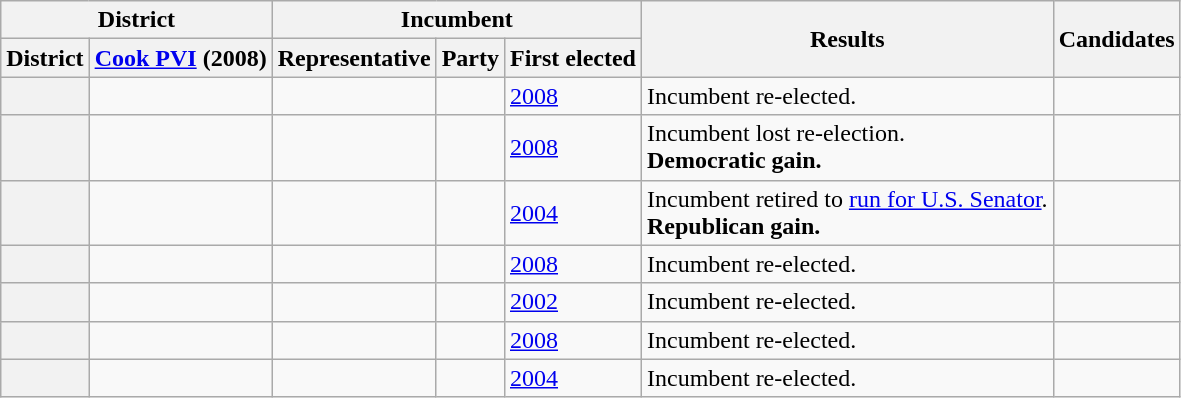<table class="wikitable sortable">
<tr>
<th colspan=2>District</th>
<th colspan=3>Incumbent</th>
<th rowspan=2>Results</th>
<th rowspan=2>Candidates</th>
</tr>
<tr valign=bottom>
<th>District</th>
<th><a href='#'>Cook PVI</a> (2008)</th>
<th>Representative</th>
<th>Party</th>
<th>First elected</th>
</tr>
<tr>
<th></th>
<td></td>
<td></td>
<td></td>
<td><a href='#'>2008</a></td>
<td>Incumbent re-elected.</td>
<td nowrap></td>
</tr>
<tr>
<th></th>
<td></td>
<td></td>
<td></td>
<td><a href='#'>2008</a></td>
<td>Incumbent lost re-election.<br><strong>Democratic gain.</strong></td>
<td nowrap></td>
</tr>
<tr>
<th></th>
<td></td>
<td></td>
<td></td>
<td><a href='#'>2004</a></td>
<td>Incumbent retired to <a href='#'>run for U.S. Senator</a>.<br><strong>Republican gain.</strong></td>
<td nowrap></td>
</tr>
<tr>
<th></th>
<td></td>
<td></td>
<td></td>
<td><a href='#'>2008</a></td>
<td>Incumbent re-elected.</td>
<td nowrap></td>
</tr>
<tr>
<th></th>
<td></td>
<td></td>
<td></td>
<td><a href='#'>2002</a></td>
<td>Incumbent re-elected.</td>
<td nowrap></td>
</tr>
<tr>
<th></th>
<td></td>
<td></td>
<td></td>
<td><a href='#'>2008</a></td>
<td>Incumbent re-elected.</td>
<td nowrap></td>
</tr>
<tr>
<th></th>
<td></td>
<td></td>
<td></td>
<td><a href='#'>2004</a></td>
<td>Incumbent re-elected.</td>
<td nowrap></td>
</tr>
</table>
